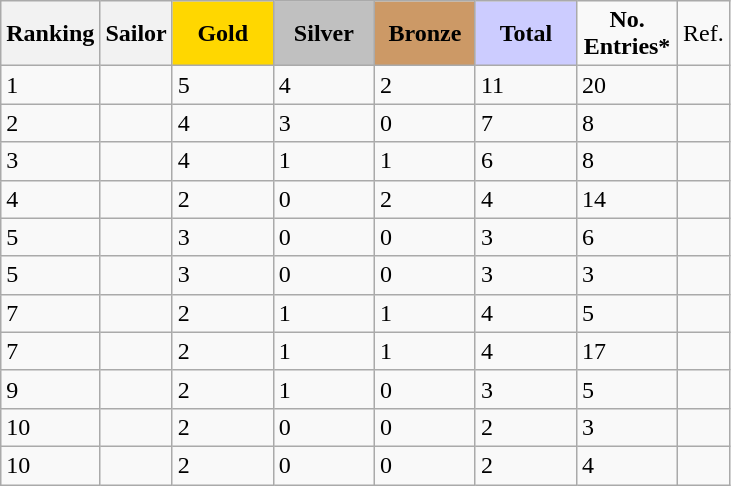<table class="wikitable sortable">
<tr>
<th align=center><strong>Ranking</strong></th>
<th align=center><strong>Sailor</strong></th>
<td style="background:gold; width:60px; text-align:center;"><strong>Gold</strong></td>
<td style="background:silver; width:60px; text-align:center;"><strong>Silver</strong></td>
<td style="background:#c96; width:60px; text-align:center;"><strong>Bronze</strong></td>
<td style="background:#ccf; width:60px; text-align:center;"><strong>Total</strong></td>
<td style="width:60px; text-align:center;"><strong>No. Entries*</strong></td>
<td>Ref.</td>
</tr>
<tr>
<td>1</td>
<td></td>
<td>5</td>
<td>4</td>
<td>2</td>
<td>11</td>
<td>20</td>
<td></td>
</tr>
<tr>
<td>2</td>
<td></td>
<td>4</td>
<td>3</td>
<td>0</td>
<td>7</td>
<td>8</td>
<td></td>
</tr>
<tr>
<td>3</td>
<td></td>
<td>4</td>
<td>1</td>
<td>1</td>
<td>6</td>
<td>8</td>
<td></td>
</tr>
<tr>
<td>4</td>
<td></td>
<td>2</td>
<td>0</td>
<td>2</td>
<td>4</td>
<td>14</td>
<td></td>
</tr>
<tr>
<td>5</td>
<td></td>
<td>3</td>
<td>0</td>
<td>0</td>
<td>3</td>
<td>6</td>
<td></td>
</tr>
<tr>
<td>5</td>
<td></td>
<td>3</td>
<td>0</td>
<td>0</td>
<td>3</td>
<td>3</td>
<td></td>
</tr>
<tr>
<td>7</td>
<td></td>
<td>2</td>
<td>1</td>
<td>1</td>
<td>4</td>
<td>5</td>
<td></td>
</tr>
<tr>
<td>7</td>
<td></td>
<td>2</td>
<td>1</td>
<td>1</td>
<td>4</td>
<td>17</td>
<td></td>
</tr>
<tr>
<td>9</td>
<td></td>
<td>2</td>
<td>1</td>
<td>0</td>
<td>3</td>
<td>5</td>
<td></td>
</tr>
<tr>
<td>10</td>
<td></td>
<td>2</td>
<td>0</td>
<td>0</td>
<td>2</td>
<td>3</td>
<td></td>
</tr>
<tr>
<td>10</td>
<td></td>
<td>2</td>
<td>0</td>
<td>0</td>
<td>2</td>
<td>4</td>
<td></td>
</tr>
</table>
